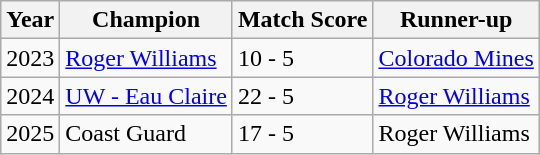<table class="wikitable">
<tr>
<th>Year</th>
<th>Champion</th>
<th>Match Score</th>
<th>Runner-up</th>
</tr>
<tr>
<td>2023</td>
<td><a href='#'>Roger Williams</a></td>
<td>10 - 5</td>
<td><a href='#'>Colorado Mines</a></td>
</tr>
<tr>
<td>2024</td>
<td><a href='#'>UW - Eau Claire</a></td>
<td>22 - 5</td>
<td><a href='#'>Roger Williams</a></td>
</tr>
<tr>
<td>2025</td>
<td>Coast Guard</td>
<td>17 - 5</td>
<td>Roger Williams</td>
</tr>
</table>
